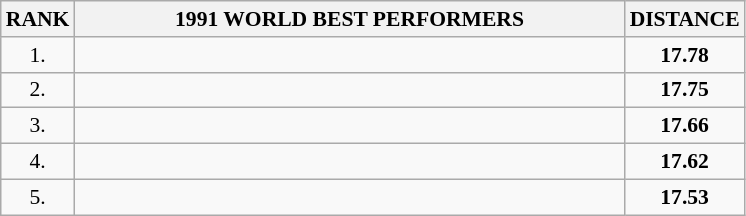<table class="wikitable" style="border-collapse: collapse; font-size: 90%;">
<tr>
<th>RANK</th>
<th align="center" style="width: 25em">1991 WORLD BEST PERFORMERS</th>
<th align="center" style="width: 5em">DISTANCE</th>
</tr>
<tr>
<td align="center">1.</td>
<td></td>
<td align="center"><strong>17.78</strong></td>
</tr>
<tr>
<td align="center">2.</td>
<td></td>
<td align="center"><strong>17.75</strong></td>
</tr>
<tr>
<td align="center">3.</td>
<td></td>
<td align="center"><strong>17.66</strong></td>
</tr>
<tr>
<td align="center">4.</td>
<td></td>
<td align="center"><strong>17.62</strong></td>
</tr>
<tr>
<td align="center">5.</td>
<td></td>
<td align="center"><strong>17.53</strong></td>
</tr>
</table>
